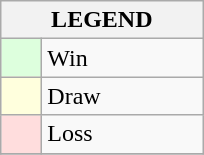<table class="wikitable" border="1">
<tr>
<th colspan="2">LEGEND</th>
</tr>
<tr>
<td style="background:#ddffdd;" width=20> </td>
<td width=100>Win</td>
</tr>
<tr>
<td style="background:#ffffdd"  width=20> </td>
<td width=100>Draw</td>
</tr>
<tr>
<td style="background:#ffdddd;" width=20> </td>
<td width=100>Loss</td>
</tr>
<tr>
</tr>
</table>
